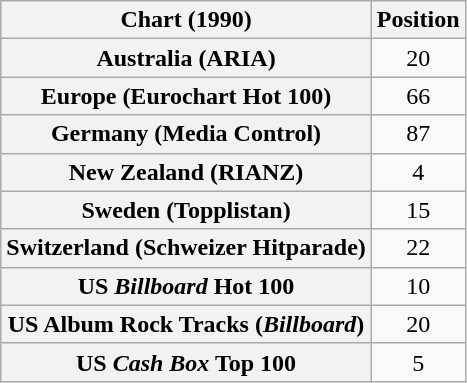<table class="wikitable sortable plainrowheaders" style="text-align:center">
<tr>
<th>Chart (1990)</th>
<th>Position</th>
</tr>
<tr>
<th scope="row">Australia (ARIA)</th>
<td>20</td>
</tr>
<tr>
<th scope="row">Europe (Eurochart Hot 100)</th>
<td>66</td>
</tr>
<tr>
<th scope="row">Germany (Media Control)</th>
<td>87</td>
</tr>
<tr>
<th scope="row">New Zealand (RIANZ)</th>
<td>4</td>
</tr>
<tr>
<th scope="row">Sweden (Topplistan)</th>
<td>15</td>
</tr>
<tr>
<th scope="row">Switzerland (Schweizer Hitparade)</th>
<td>22</td>
</tr>
<tr>
<th scope="row">US <em>Billboard</em> Hot 100</th>
<td>10</td>
</tr>
<tr>
<th scope="row">US Album Rock Tracks (<em>Billboard</em>)</th>
<td>20</td>
</tr>
<tr>
<th scope="row">US <em>Cash Box</em> Top 100</th>
<td>5</td>
</tr>
</table>
